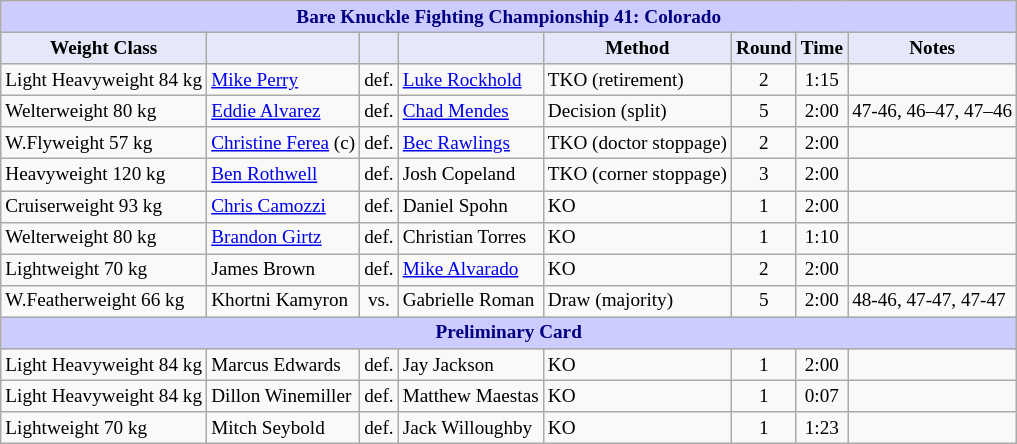<table class="wikitable" style="font-size: 80%;">
<tr>
<th colspan="8" style="background-color: #ccf; color: #000080; text-align: center;"><strong>Bare Knuckle Fighting Championship 41: Colorado</strong></th>
</tr>
<tr>
<th colspan="1" style="background-color: #E6E8FA; color: #000000; text-align: center;">Weight Class</th>
<th colspan="1" style="background-color: #E6E8FA; color: #000000; text-align: center;"></th>
<th colspan="1" style="background-color: #E6E8FA; color: #000000; text-align: center;"></th>
<th colspan="1" style="background-color: #E6E8FA; color: #000000; text-align: center;"></th>
<th colspan="1" style="background-color: #E6E8FA; color: #000000; text-align: center;">Method</th>
<th colspan="1" style="background-color: #E6E8FA; color: #000000; text-align: center;">Round</th>
<th colspan="1" style="background-color: #E6E8FA; color: #000000; text-align: center;">Time</th>
<th colspan="1" style="background-color: #E6E8FA; color: #000000; text-align: center;">Notes</th>
</tr>
<tr>
<td>Light Heavyweight 84 kg</td>
<td> <a href='#'>Mike Perry</a></td>
<td align=center>def.</td>
<td> <a href='#'>Luke Rockhold</a></td>
<td>TKO (retirement)</td>
<td align=center>2</td>
<td align=center>1:15</td>
<td></td>
</tr>
<tr>
<td>Welterweight 80 kg</td>
<td> <a href='#'>Eddie Alvarez</a></td>
<td align=center>def.</td>
<td> <a href='#'>Chad Mendes</a></td>
<td>Decision (split)</td>
<td align=center>5</td>
<td align=center>2:00</td>
<td>47-46, 46–47, 47–46</td>
</tr>
<tr>
<td>W.Flyweight 57 kg</td>
<td> <a href='#'>Christine Ferea</a> (c)</td>
<td align=center>def.</td>
<td> <a href='#'>Bec Rawlings</a></td>
<td>TKO (doctor stoppage)</td>
<td align=center>2</td>
<td align=center>2:00</td>
<td></td>
</tr>
<tr>
<td>Heavyweight 120 kg</td>
<td> <a href='#'>Ben Rothwell</a></td>
<td align=center>def.</td>
<td> Josh Copeland</td>
<td>TKO (corner stoppage)</td>
<td align=center>3</td>
<td align=center>2:00</td>
<td></td>
</tr>
<tr>
<td>Cruiserweight 93 kg</td>
<td> <a href='#'>Chris Camozzi</a></td>
<td align=center>def.</td>
<td> Daniel Spohn</td>
<td>KO</td>
<td align=center>1</td>
<td align=center>2:00</td>
<td></td>
</tr>
<tr>
<td>Welterweight 80 kg</td>
<td> <a href='#'>Brandon Girtz</a></td>
<td align=center>def.</td>
<td> Christian Torres</td>
<td>KO</td>
<td align=center>1</td>
<td align=center>1:10</td>
<td></td>
</tr>
<tr>
<td>Lightweight 70 kg</td>
<td> James Brown</td>
<td align=center>def.</td>
<td> <a href='#'>Mike Alvarado</a></td>
<td>KO</td>
<td align=center>2</td>
<td align=center>2:00</td>
<td></td>
</tr>
<tr>
<td>W.Featherweight 66 kg</td>
<td> Khortni Kamyron</td>
<td align=center>vs.</td>
<td> Gabrielle Roman</td>
<td>Draw (majority)</td>
<td align=center>5</td>
<td align=center>2:00</td>
<td>48-46, 47-47, 47-47</td>
</tr>
<tr>
<th colspan="8" style="background-color: #ccf; color: #000080; text-align: center;"><strong>Preliminary Card</strong></th>
</tr>
<tr>
<td>Light Heavyweight 84 kg</td>
<td> Marcus Edwards</td>
<td align=center>def.</td>
<td> Jay Jackson</td>
<td>KO</td>
<td align=center>1</td>
<td align=center>2:00</td>
<td></td>
</tr>
<tr>
<td>Light Heavyweight 84 kg</td>
<td> Dillon Winemiller</td>
<td align=center>def.</td>
<td> Matthew Maestas</td>
<td>KO</td>
<td align=center>1</td>
<td align=center>0:07</td>
<td></td>
</tr>
<tr>
<td>Lightweight 70 kg</td>
<td> Mitch Seybold</td>
<td align=center>def.</td>
<td> Jack Willoughby</td>
<td>KO</td>
<td align=center>1</td>
<td align=center>1:23</td>
<td></td>
</tr>
</table>
